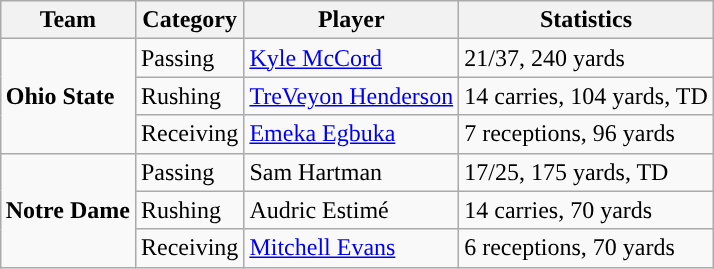<table class="wikitable" style="float: right;">
<tr>
<th>Team</th>
<th>Category</th>
<th>Player</th>
<th>Statistics</th>
</tr>
<tr>
<td rowspan=3><strong>Ohio State</strong></td>
<td>Passing</td>
<td><a href='#'>Kyle McCord</a></td>
<td>21/37, 240 yards</td>
</tr>
<tr>
<td>Rushing</td>
<td><a href='#'>TreVeyon Henderson</a></td>
<td>14 carries, 104 yards, TD</td>
</tr>
<tr>
<td>Receiving</td>
<td><a href='#'>Emeka Egbuka</a></td>
<td>7 receptions, 96 yards</td>
</tr>
<tr>
<td rowspan=3><strong>Notre Dame</strong></td>
<td>Passing</td>
<td>Sam Hartman</td>
<td>17/25, 175 yards, TD</td>
</tr>
<tr>
<td>Rushing</td>
<td>Audric Estimé</td>
<td>14 carries, 70 yards</td>
</tr>
<tr>
<td>Receiving</td>
<td><a href='#'>Mitchell Evans</a></td>
<td>6 receptions, 70 yards</td>
</tr>
</table>
